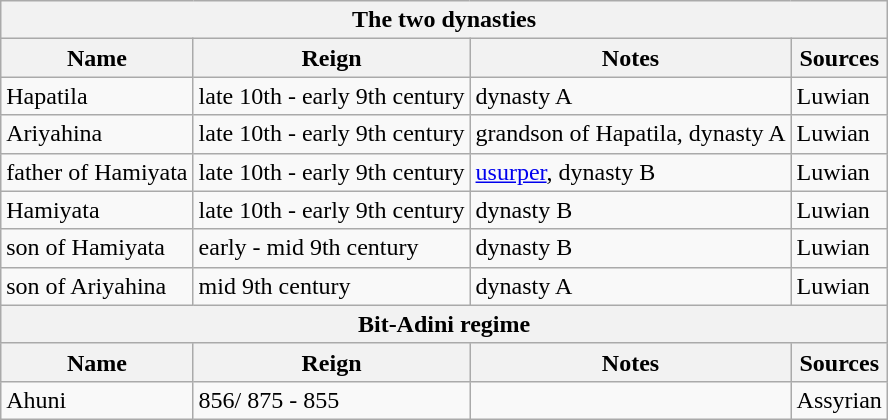<table class="wikitable">
<tr>
<th colspan="4"><strong>The two dynasties</strong></th>
</tr>
<tr>
<th>Name</th>
<th>Reign</th>
<th>Notes</th>
<th>Sources</th>
</tr>
<tr>
<td>Hapatila</td>
<td>late 10th - early 9th century</td>
<td>dynasty A</td>
<td>Luwian</td>
</tr>
<tr>
<td>Ariyahina</td>
<td>late 10th - early 9th century</td>
<td>grandson of Hapatila, dynasty A</td>
<td>Luwian</td>
</tr>
<tr>
<td>father of Hamiyata</td>
<td>late 10th - early 9th century</td>
<td><a href='#'>usurper</a>, dynasty B</td>
<td>Luwian</td>
</tr>
<tr>
<td>Hamiyata</td>
<td>late 10th - early 9th century</td>
<td>dynasty B</td>
<td>Luwian</td>
</tr>
<tr>
<td>son of Hamiyata</td>
<td>early - mid 9th century</td>
<td>dynasty B</td>
<td>Luwian</td>
</tr>
<tr>
<td>son of Ariyahina</td>
<td>mid 9th century</td>
<td>dynasty A</td>
<td>Luwian</td>
</tr>
<tr>
<th colspan="4"><strong>Bit-Adini regime</strong></th>
</tr>
<tr>
<th>Name</th>
<th>Reign</th>
<th>Notes</th>
<th>Sources</th>
</tr>
<tr>
<td>Ahuni</td>
<td>856/ 875 - 855</td>
<td></td>
<td>Assyrian</td>
</tr>
</table>
